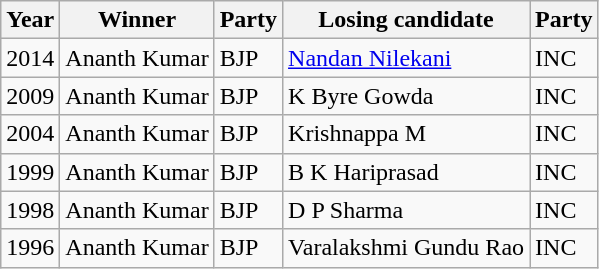<table class="wikitable">
<tr>
<th>Year</th>
<th>Winner</th>
<th>Party</th>
<th>Losing candidate</th>
<th>Party</th>
</tr>
<tr>
<td>2014</td>
<td>Ananth Kumar</td>
<td>BJP</td>
<td><a href='#'>Nandan Nilekani</a></td>
<td>INC</td>
</tr>
<tr>
<td>2009</td>
<td>Ananth Kumar</td>
<td>BJP</td>
<td>K Byre Gowda</td>
<td>INC</td>
</tr>
<tr>
<td>2004</td>
<td>Ananth Kumar</td>
<td>BJP</td>
<td>Krishnappa M</td>
<td>INC</td>
</tr>
<tr>
<td>1999</td>
<td>Ananth Kumar</td>
<td>BJP</td>
<td>B K Hariprasad</td>
<td>INC</td>
</tr>
<tr>
<td>1998</td>
<td>Ananth Kumar</td>
<td>BJP</td>
<td>D P Sharma</td>
<td>INC</td>
</tr>
<tr>
<td>1996</td>
<td>Ananth Kumar</td>
<td>BJP</td>
<td>Varalakshmi Gundu Rao</td>
<td>INC</td>
</tr>
</table>
